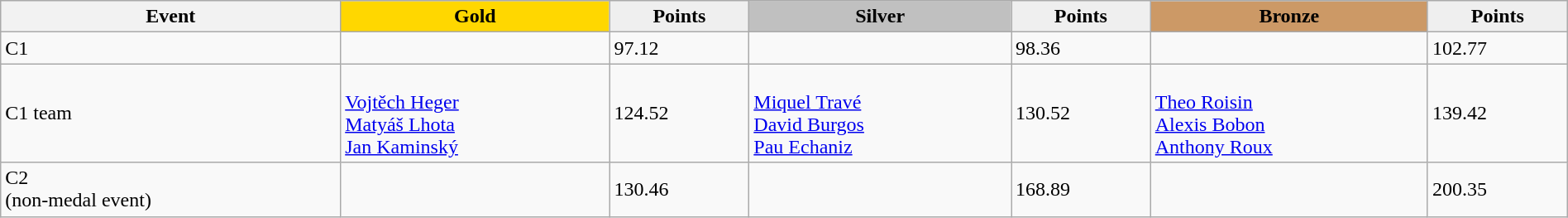<table class="wikitable" width=100%>
<tr>
<th>Event</th>
<td align=center bgcolor="gold"><strong>Gold</strong></td>
<td align=center bgcolor="EFEFEF"><strong>Points</strong></td>
<td align=center bgcolor="silver"><strong>Silver</strong></td>
<td align=center bgcolor="EFEFEF"><strong>Points</strong></td>
<td align=center bgcolor="CC9966"><strong>Bronze</strong></td>
<td align=center bgcolor="EFEFEF"><strong>Points</strong></td>
</tr>
<tr>
<td>C1</td>
<td></td>
<td>97.12</td>
<td></td>
<td>98.36</td>
<td></td>
<td>102.77</td>
</tr>
<tr>
<td>C1 team</td>
<td><br><a href='#'>Vojtěch Heger</a><br><a href='#'>Matyáš Lhota</a><br><a href='#'>Jan Kaminský</a></td>
<td>124.52</td>
<td><br><a href='#'>Miquel Travé</a><br><a href='#'>David Burgos</a><br><a href='#'>Pau Echaniz</a></td>
<td>130.52</td>
<td><br><a href='#'>Theo Roisin</a><br><a href='#'>Alexis Bobon</a><br><a href='#'>Anthony Roux</a></td>
<td>139.42</td>
</tr>
<tr>
<td>C2<br>(non-medal event)</td>
<td></td>
<td>130.46</td>
<td></td>
<td>168.89</td>
<td></td>
<td>200.35</td>
</tr>
</table>
